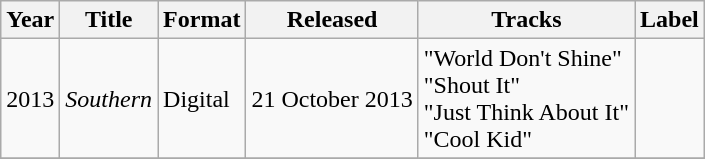<table class="wikitable">
<tr>
<th>Year</th>
<th>Title</th>
<th>Format</th>
<th>Released</th>
<th>Tracks</th>
<th>Label</th>
</tr>
<tr>
<td>2013</td>
<td><em>Southern</em></td>
<td>Digital</td>
<td>21 October 2013</td>
<td>"World Don't Shine"<br>"Shout It"<br>"Just Think About It"<br>"Cool Kid"</td>
<td></td>
</tr>
<tr>
</tr>
</table>
